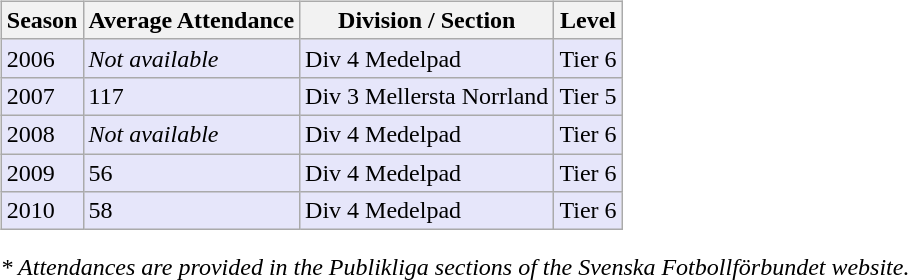<table>
<tr>
<td valign="top" width=0%><br><table class="wikitable">
<tr style="background:#f0f6fa;">
<th><strong>Season</strong></th>
<th><strong>Average Attendance</strong></th>
<th><strong>Division / Section</strong></th>
<th><strong>Level</strong></th>
</tr>
<tr>
<td style="background:#E6E6FA;">2006</td>
<td style="background:#E6E6FA;"><em>Not available</em></td>
<td style="background:#E6E6FA;">Div 4 Medelpad</td>
<td style="background:#E6E6FA;">Tier 6</td>
</tr>
<tr>
<td style="background:#E6E6FA;">2007</td>
<td style="background:#E6E6FA;">117</td>
<td style="background:#E6E6FA;">Div 3 Mellersta Norrland</td>
<td style="background:#E6E6FA;">Tier 5</td>
</tr>
<tr>
<td style="background:#E6E6FA;">2008</td>
<td style="background:#E6E6FA;"><em>Not available</em></td>
<td style="background:#E6E6FA;">Div 4 Medelpad</td>
<td style="background:#E6E6FA;">Tier 6</td>
</tr>
<tr>
<td style="background:#E6E6FA;">2009</td>
<td style="background:#E6E6FA;">56</td>
<td style="background:#E6E6FA;">Div 4 Medelpad</td>
<td style="background:#E6E6FA;">Tier 6</td>
</tr>
<tr>
<td style="background:#E6E6FA;">2010</td>
<td style="background:#E6E6FA;">58</td>
<td style="background:#E6E6FA;">Div 4 Medelpad</td>
<td style="background:#E6E6FA;">Tier 6</td>
</tr>
</table>
<em>* Attendances are provided in the Publikliga sections of the Svenska Fotbollförbundet website.</em></td>
</tr>
</table>
